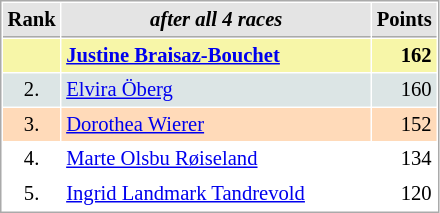<table cellspacing="1" cellpadding="3" style="border:1px solid #aaa; font-size:86%;">
<tr style="background:#e4e4e4;">
<th style="border-bottom:1px solid #aaa; width:10px;">Rank</th>
<th style="border-bottom:1px solid #aaa; width:200px; white-space:nowrap;"><em>after all 4 races</em></th>
<th style="border-bottom:1px solid #aaa; width:20px;">Points</th>
</tr>
<tr style="background:#f7f6a8;">
<td style="text-align:center"></td>
<td> <strong><a href='#'>Justine Braisaz-Bouchet</a></strong></td>
<td style="text-align:right"><strong>162</strong></td>
</tr>
<tr style="background:#dce5e5;">
<td style="text-align:center">2.</td>
<td> <a href='#'>Elvira Öberg</a></td>
<td style="text-align:right">160</td>
</tr>
<tr style="background:#ffdab9;">
<td style="text-align:center">3.</td>
<td> <a href='#'>Dorothea Wierer</a></td>
<td style="text-align:right">152</td>
</tr>
<tr>
<td style="text-align:center">4.</td>
<td> <a href='#'>Marte Olsbu Røiseland</a></td>
<td style="text-align:right">134</td>
</tr>
<tr>
<td style="text-align:center">5.</td>
<td> <a href='#'>Ingrid Landmark Tandrevold</a></td>
<td style="text-align:right">120</td>
</tr>
</table>
